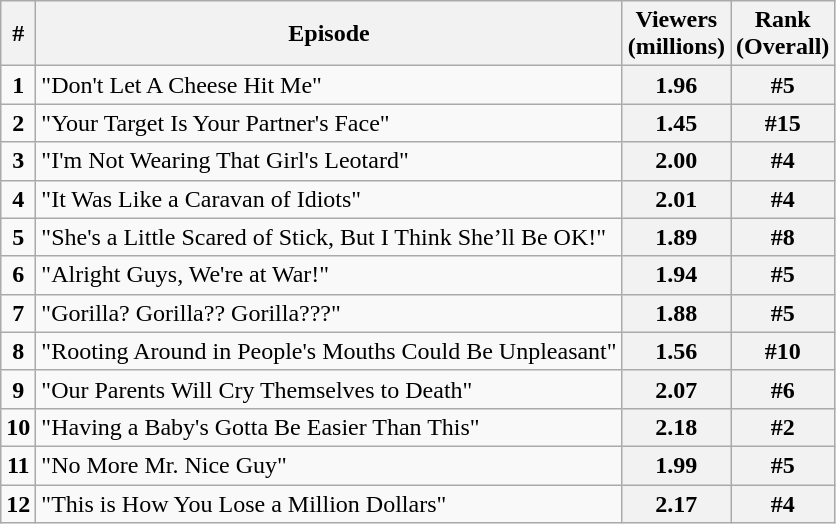<table class="wikitable">
<tr>
<th>#</th>
<th>Episode</th>
<th>Viewers<br>(millions)</th>
<th>Rank<br>(Overall)</th>
</tr>
<tr>
<td style="text-align:center"><strong>1</strong></td>
<td>"Don't Let A Cheese Hit Me"</td>
<th>1.96</th>
<th>#5</th>
</tr>
<tr>
<td style="text-align:center"><strong>2</strong></td>
<td>"Your Target Is Your Partner's Face"</td>
<th>1.45</th>
<th>#15</th>
</tr>
<tr>
<td style="text-align:center"><strong>3</strong></td>
<td>"I'm Not Wearing That Girl's Leotard"</td>
<th>2.00</th>
<th>#4</th>
</tr>
<tr>
<td style="text-align:center"><strong>4</strong></td>
<td>"It Was Like a Caravan of Idiots"</td>
<th>2.01</th>
<th>#4</th>
</tr>
<tr>
<td style="text-align:center"><strong>5</strong></td>
<td>"She's a Little Scared of Stick, But I Think She’ll Be OK!"</td>
<th>1.89</th>
<th>#8</th>
</tr>
<tr>
<td style="text-align:center"><strong>6</strong></td>
<td>"Alright Guys, We're at War!"</td>
<th>1.94</th>
<th>#5</th>
</tr>
<tr>
<td style="text-align:center"><strong>7</strong></td>
<td>"Gorilla? Gorilla?? Gorilla???"</td>
<th>1.88</th>
<th>#5</th>
</tr>
<tr>
<td style="text-align:center"><strong>8</strong></td>
<td>"Rooting Around in People's Mouths Could Be Unpleasant"</td>
<th>1.56</th>
<th>#10</th>
</tr>
<tr>
<td style="text-align:center"><strong>9</strong></td>
<td>"Our Parents Will Cry Themselves to Death"</td>
<th>2.07</th>
<th>#6</th>
</tr>
<tr>
<td style="text-align:center"><strong>10</strong></td>
<td>"Having a Baby's Gotta Be Easier Than This"</td>
<th>2.18</th>
<th>#2</th>
</tr>
<tr>
<td style="text-align:center"><strong>11</strong></td>
<td>"No More Mr. Nice Guy"</td>
<th>1.99</th>
<th>#5</th>
</tr>
<tr>
<td style="text-align:center"><strong>12</strong></td>
<td>"This is How You Lose a Million Dollars"</td>
<th>2.17</th>
<th>#4</th>
</tr>
</table>
